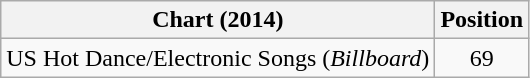<table class="wikitable">
<tr>
<th scope="col">Chart (2014)</th>
<th scope="col">Position</th>
</tr>
<tr>
<td>US Hot Dance/Electronic Songs (<em>Billboard</em>)</td>
<td style="text-align:center">69</td>
</tr>
</table>
